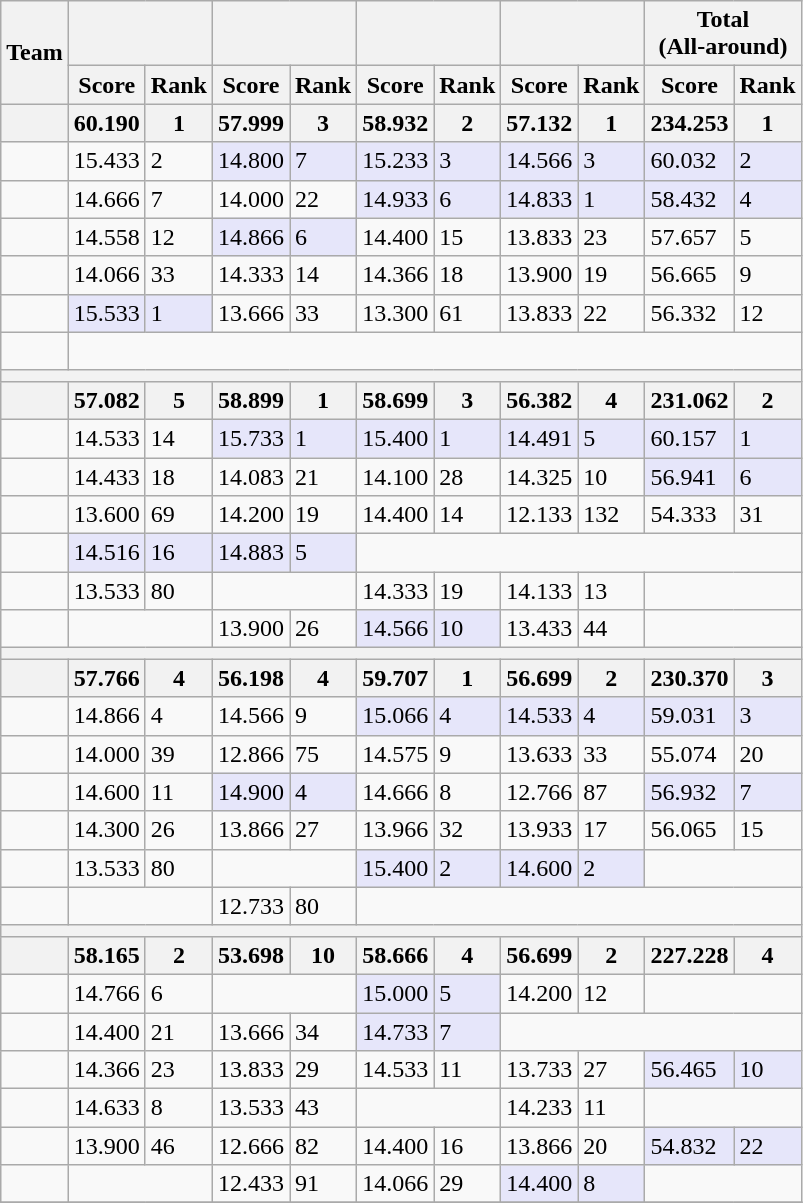<table class="wikitable">
<tr>
<th rowspan="2">Team</th>
<th colspan="2"></th>
<th colspan="2"></th>
<th colspan="2"></th>
<th colspan="2"></th>
<th colspan="2">Total<br>(All-around)</th>
</tr>
<tr>
<th>Score</th>
<th>Rank</th>
<th>Score</th>
<th>Rank</th>
<th>Score</th>
<th>Rank</th>
<th>Score</th>
<th>Rank</th>
<th>Score</th>
<th>Rank </th>
</tr>
<tr>
<th></th>
<th>60.190</th>
<th>1</th>
<th>57.999</th>
<th>3</th>
<th>58.932</th>
<th>2</th>
<th>57.132</th>
<th>1</th>
<th bgcolor="lavender">234.253</th>
<th bgcolor="lavender">1</th>
</tr>
<tr>
<td align="left"></td>
<td>15.433</td>
<td>2</td>
<td bgcolor="lavender">14.800</td>
<td bgcolor="lavender">7</td>
<td bgcolor="lavender">15.233</td>
<td bgcolor="lavender">3</td>
<td bgcolor="lavender">14.566</td>
<td bgcolor="lavender">3</td>
<td bgcolor="lavender">60.032</td>
<td bgcolor="lavender">2</td>
</tr>
<tr>
<td align="left"></td>
<td>14.666</td>
<td>7</td>
<td>14.000</td>
<td>22</td>
<td bgcolor="lavender">14.933</td>
<td bgcolor="lavender">6</td>
<td bgcolor="lavender">14.833</td>
<td bgcolor="lavender">1</td>
<td bgcolor="lavender">58.432</td>
<td bgcolor="lavender">4</td>
</tr>
<tr>
<td align="left"></td>
<td>14.558</td>
<td>12</td>
<td bgcolor="lavender">14.866</td>
<td bgcolor="lavender">6</td>
<td>14.400</td>
<td>15</td>
<td>13.833</td>
<td>23</td>
<td>57.657</td>
<td>5</td>
</tr>
<tr>
<td align="left"></td>
<td>14.066</td>
<td>33</td>
<td>14.333</td>
<td>14</td>
<td>14.366</td>
<td>18</td>
<td>13.900</td>
<td>19</td>
<td>56.665</td>
<td>9</td>
</tr>
<tr>
<td align="left"></td>
<td bgcolor="lavender">15.533</td>
<td bgcolor="lavender">1</td>
<td>13.666</td>
<td>33</td>
<td>13.300</td>
<td>61</td>
<td>13.833</td>
<td>22</td>
<td>56.332</td>
<td>12</td>
</tr>
<tr>
<td align="left"></td>
<td colspan="10"> </td>
</tr>
<tr>
<th colspan="11"></th>
</tr>
<tr>
<th></th>
<th>57.082</th>
<th>5</th>
<th>58.899</th>
<th>1</th>
<th>58.699</th>
<th>3</th>
<th>56.382</th>
<th>4</th>
<th bgcolor="lavender">231.062</th>
<th bgcolor="lavender">2</th>
</tr>
<tr>
<td align="left"></td>
<td>14.533</td>
<td>14</td>
<td bgcolor="lavender">15.733</td>
<td bgcolor="lavender">1</td>
<td bgcolor="lavender">15.400</td>
<td bgcolor="lavender">1</td>
<td bgcolor="lavender">14.491</td>
<td bgcolor="lavender">5</td>
<td bgcolor="lavender">60.157</td>
<td bgcolor="lavender">1</td>
</tr>
<tr>
<td align="left"></td>
<td>14.433</td>
<td>18</td>
<td>14.083</td>
<td>21</td>
<td>14.100</td>
<td>28</td>
<td>14.325</td>
<td>10</td>
<td bgcolor="lavender">56.941</td>
<td bgcolor="lavender">6</td>
</tr>
<tr>
<td align="left"></td>
<td>13.600</td>
<td>69</td>
<td>14.200</td>
<td>19</td>
<td>14.400</td>
<td>14</td>
<td>12.133</td>
<td>132</td>
<td>54.333</td>
<td>31</td>
</tr>
<tr>
<td align="left"></td>
<td bgcolor="lavender">14.516</td>
<td bgcolor="lavender">16</td>
<td bgcolor="lavender">14.883</td>
<td bgcolor="lavender">5</td>
<td colspan="6"> </td>
</tr>
<tr>
<td align="left"></td>
<td>13.533</td>
<td>80</td>
<td colspan="2"> </td>
<td>14.333</td>
<td>19</td>
<td>14.133</td>
<td>13</td>
<td colspan="2"> </td>
</tr>
<tr>
<td align="left"></td>
<td colspan="2"> </td>
<td>13.900</td>
<td>26</td>
<td bgcolor="lavender">14.566</td>
<td bgcolor="lavender">10</td>
<td>13.433</td>
<td>44</td>
<td colspan="2"> </td>
</tr>
<tr>
<th colspan="11"></th>
</tr>
<tr>
<th></th>
<th>57.766</th>
<th>4</th>
<th>56.198</th>
<th>4</th>
<th>59.707</th>
<th>1</th>
<th>56.699</th>
<th>2</th>
<th bgcolor="lavender">230.370</th>
<th bgcolor="lavender">3</th>
</tr>
<tr>
<td align="left"></td>
<td>14.866</td>
<td>4</td>
<td>14.566</td>
<td>9</td>
<td bgcolor="lavender">15.066</td>
<td bgcolor="lavender">4</td>
<td bgcolor="lavender">14.533</td>
<td bgcolor="lavender">4</td>
<td bgcolor="lavender">59.031</td>
<td bgcolor="lavender">3</td>
</tr>
<tr>
<td align="left"></td>
<td>14.000</td>
<td>39</td>
<td>12.866</td>
<td>75</td>
<td>14.575</td>
<td>9</td>
<td>13.633</td>
<td>33</td>
<td>55.074</td>
<td>20</td>
</tr>
<tr>
<td align="left"></td>
<td>14.600</td>
<td>11</td>
<td bgcolor="lavender">14.900</td>
<td bgcolor="lavender">4</td>
<td>14.666</td>
<td>8</td>
<td>12.766</td>
<td>87</td>
<td bgcolor="lavender">56.932</td>
<td bgcolor="lavender">7</td>
</tr>
<tr>
<td align="left"></td>
<td>14.300</td>
<td>26</td>
<td>13.866</td>
<td>27</td>
<td>13.966</td>
<td>32</td>
<td>13.933</td>
<td>17</td>
<td>56.065</td>
<td>15</td>
</tr>
<tr>
<td align="left"></td>
<td>13.533</td>
<td>80</td>
<td colspan="2"> </td>
<td bgcolor="lavender">15.400</td>
<td bgcolor="lavender">2</td>
<td bgcolor="lavender">14.600</td>
<td bgcolor="lavender">2</td>
<td colspan="2"> </td>
</tr>
<tr>
<td align="left"></td>
<td colspan="2"> </td>
<td>12.733</td>
<td>80</td>
<td colspan="6"> </td>
</tr>
<tr>
<th colspan="11"></th>
</tr>
<tr>
<th></th>
<th>58.165</th>
<th>2</th>
<th>53.698</th>
<th>10</th>
<th>58.666</th>
<th>4</th>
<th>56.699</th>
<th>2</th>
<th bgcolor="lavender">227.228</th>
<th bgcolor="lavender">4</th>
</tr>
<tr>
<td align="left"></td>
<td>14.766</td>
<td>6</td>
<td colspan="2"> </td>
<td bgcolor="lavender">15.000</td>
<td bgcolor="lavender">5</td>
<td>14.200</td>
<td>12</td>
<td colspan="2"> </td>
</tr>
<tr>
<td align="left"></td>
<td>14.400</td>
<td>21</td>
<td>13.666</td>
<td>34</td>
<td bgcolor="lavender">14.733</td>
<td bgcolor="lavender">7</td>
<td colspan="4"> </td>
</tr>
<tr>
<td align="left"></td>
<td>14.366</td>
<td>23</td>
<td>13.833</td>
<td>29</td>
<td>14.533</td>
<td>11</td>
<td>13.733</td>
<td>27</td>
<td bgcolor="lavender">56.465</td>
<td bgcolor="lavender">10</td>
</tr>
<tr>
<td align="left"></td>
<td>14.633</td>
<td>8</td>
<td>13.533</td>
<td>43</td>
<td colspan="2"> </td>
<td>14.233</td>
<td>11</td>
<td colspan="2"> </td>
</tr>
<tr>
<td align="left"></td>
<td>13.900</td>
<td>46</td>
<td>12.666</td>
<td>82</td>
<td>14.400</td>
<td>16</td>
<td>13.866</td>
<td>20</td>
<td bgcolor="lavender">54.832</td>
<td bgcolor="lavender">22</td>
</tr>
<tr>
<td align="left"></td>
<td colspan="2"> </td>
<td>12.433</td>
<td>91</td>
<td>14.066</td>
<td>29</td>
<td bgcolor="lavender">14.400</td>
<td bgcolor="lavender">8</td>
<td colspan="2"> </td>
</tr>
<tr>
</tr>
</table>
